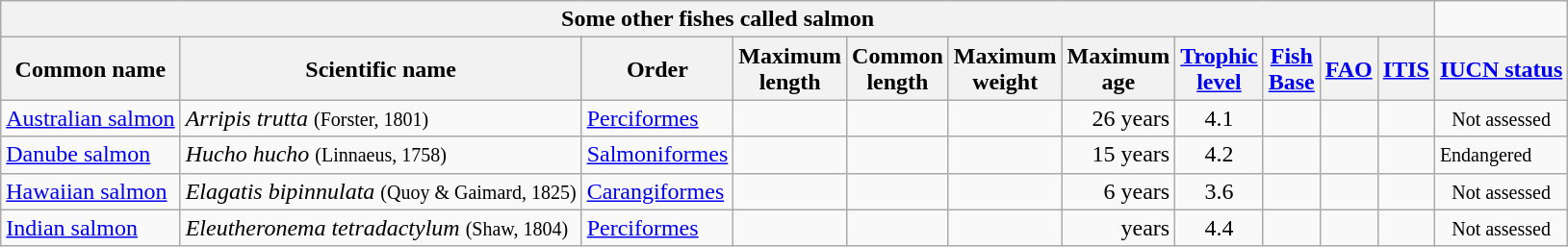<table class="wikitable collapsible">
<tr>
<th colspan="11">Some other fishes called salmon</th>
</tr>
<tr>
<th>Common name</th>
<th>Scientific name</th>
<th>Order</th>
<th>Maximum<br>length</th>
<th>Common<br>length</th>
<th>Maximum<br>weight</th>
<th>Maximum<br>age</th>
<th><a href='#'>Trophic<br>level</a></th>
<th><a href='#'>Fish<br>Base</a></th>
<th><a href='#'>FAO</a></th>
<th><a href='#'>ITIS</a></th>
<th><a href='#'>IUCN status</a></th>
</tr>
<tr>
<td><a href='#'>Australian salmon</a></td>
<td><em>Arripis trutta</em> <small>(Forster, 1801)</small></td>
<td><a href='#'>Perciformes</a></td>
<td style="text-align:right;"></td>
<td style="text-align:right;"></td>
<td style="text-align:right;"></td>
<td style="text-align:right;">26 years</td>
<td style="text-align:center;">4.1</td>
<td style="text-align:center;"></td>
<td style="text-align:center;"></td>
<td style="text-align:center;"></td>
<td style="text-align:center;"><small>Not assessed</small></td>
</tr>
<tr>
<td><a href='#'>Danube salmon</a></td>
<td><em>Hucho hucho</em> <small>(Linnaeus, 1758)</small></td>
<td><a href='#'>Salmoniformes</a></td>
<td style="text-align:right;"></td>
<td style="text-align:right;"></td>
<td style="text-align:right;"></td>
<td style="text-align:right;">15 years</td>
<td style="text-align:center;">4.2</td>
<td style="text-align:center;"></td>
<td style="text-align:center;"></td>
<td style="text-align:center;"></td>
<td> <small>Endangered</small></td>
</tr>
<tr>
<td><a href='#'>Hawaiian salmon</a></td>
<td><em>Elagatis bipinnulata</em> <small>(Quoy & Gaimard, 1825)</small></td>
<td><a href='#'>Carangiformes</a></td>
<td style="text-align:right;"></td>
<td style="text-align:right;"></td>
<td style="text-align:right;"></td>
<td style="text-align:right;">6 years</td>
<td style="text-align:center;">3.6</td>
<td style="text-align:center;"></td>
<td style="text-align:center;"></td>
<td style="text-align:center;"></td>
<td style="text-align:center;"><small>Not assessed</small></td>
</tr>
<tr>
<td><a href='#'>Indian salmon</a></td>
<td><em>Eleutheronema tetradactylum</em> <small>(Shaw, 1804)</small></td>
<td><a href='#'>Perciformes</a></td>
<td style="text-align:right;"></td>
<td style="text-align:right;"></td>
<td style="text-align:right;"></td>
<td style="text-align:right;">years</td>
<td style="text-align:center;">4.4</td>
<td style="text-align:center;"></td>
<td style="text-align:center;"></td>
<td style="text-align:center;"></td>
<td style="text-align:center;"><small>Not assessed</small></td>
</tr>
</table>
